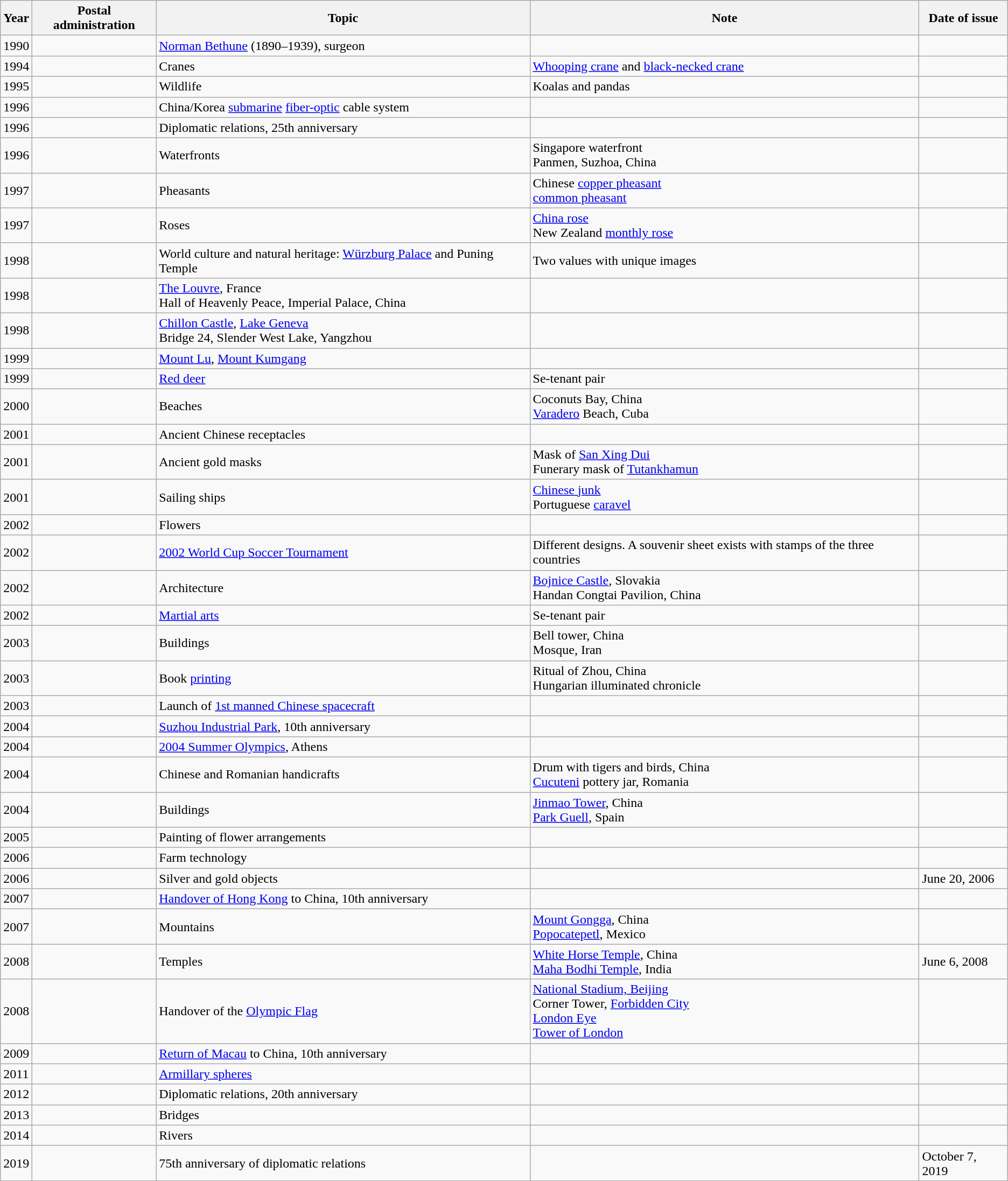<table class="wikitable">
<tr>
<th>Year</th>
<th>Postal administration</th>
<th>Topic</th>
<th>Note</th>
<th>Date of issue</th>
</tr>
<tr>
<td>1990</td>
<td></td>
<td><a href='#'>Norman Bethune</a> (1890–1939), surgeon</td>
<td></td>
<td></td>
</tr>
<tr>
<td>1994</td>
<td></td>
<td>Cranes</td>
<td><a href='#'>Whooping crane</a> and <a href='#'>black-necked crane</a></td>
<td></td>
</tr>
<tr>
<td>1995</td>
<td></td>
<td>Wildlife</td>
<td>Koalas and pandas</td>
<td></td>
</tr>
<tr>
<td>1996</td>
<td></td>
<td>China/Korea <a href='#'>submarine</a> <a href='#'>fiber-optic</a> cable system</td>
<td></td>
<td></td>
</tr>
<tr>
<td>1996</td>
<td></td>
<td>Diplomatic relations, 25th anniversary</td>
<td></td>
<td></td>
</tr>
<tr>
<td>1996</td>
<td></td>
<td>Waterfronts</td>
<td>Singapore waterfront<br>Panmen, Suzhoa, China</td>
<td></td>
</tr>
<tr>
<td>1997</td>
<td></td>
<td>Pheasants</td>
<td>Chinese <a href='#'>copper pheasant</a><br><a href='#'>common pheasant</a></td>
<td></td>
</tr>
<tr>
<td>1997</td>
<td></td>
<td>Roses</td>
<td><a href='#'>China rose</a><br>New Zealand <a href='#'>monthly rose</a></td>
<td></td>
</tr>
<tr>
<td>1998</td>
<td></td>
<td>World culture and natural heritage: <a href='#'>Würzburg Palace</a> and Puning Temple</td>
<td>Two values with unique images</td>
<td></td>
</tr>
<tr>
<td>1998</td>
<td></td>
<td><a href='#'>The Louvre</a>, France <br>Hall of Heavenly Peace, Imperial Palace, China</td>
<td></td>
<td></td>
</tr>
<tr>
<td>1998</td>
<td></td>
<td><a href='#'>Chillon Castle</a>, <a href='#'>Lake Geneva</a> <br>Bridge 24, Slender West Lake, Yangzhou</td>
<td></td>
<td></td>
</tr>
<tr>
<td>1999</td>
<td></td>
<td><a href='#'>Mount Lu</a>, <a href='#'>Mount Kumgang</a></td>
<td></td>
<td></td>
</tr>
<tr>
<td>1999</td>
<td></td>
<td><a href='#'>Red deer</a></td>
<td>Se-tenant pair</td>
<td></td>
</tr>
<tr>
<td>2000</td>
<td></td>
<td>Beaches</td>
<td>Coconuts Bay, China<br><a href='#'>Varadero</a> Beach, Cuba</td>
<td></td>
</tr>
<tr>
<td>2001</td>
<td></td>
<td>Ancient Chinese receptacles</td>
<td></td>
<td></td>
</tr>
<tr>
<td>2001</td>
<td></td>
<td>Ancient gold masks</td>
<td>Mask of <a href='#'>San Xing Dui</a><br>Funerary mask of <a href='#'>Tutankhamun</a></td>
<td></td>
</tr>
<tr>
<td>2001</td>
<td></td>
<td>Sailing ships</td>
<td><a href='#'>Chinese junk</a><br>Portuguese <a href='#'>caravel</a></td>
<td></td>
</tr>
<tr>
<td>2002</td>
<td></td>
<td>Flowers</td>
<td></td>
<td></td>
</tr>
<tr>
<td>2002</td>
<td> <br> </td>
<td><a href='#'>2002 World Cup Soccer Tournament</a></td>
<td>Different designs.  A souvenir sheet exists with stamps of the three countries</td>
<td></td>
</tr>
<tr>
<td>2002</td>
<td></td>
<td>Architecture</td>
<td><a href='#'>Bojnice Castle</a>, Slovakia<br>Handan Congtai Pavilion, China</td>
<td></td>
</tr>
<tr>
<td>2002</td>
<td></td>
<td><a href='#'>Martial arts</a></td>
<td>Se-tenant pair</td>
<td></td>
</tr>
<tr>
<td>2003</td>
<td></td>
<td>Buildings</td>
<td>Bell tower, China<br>Mosque, Iran</td>
<td></td>
</tr>
<tr>
<td>2003</td>
<td></td>
<td>Book <a href='#'>printing</a></td>
<td>Ritual of Zhou, China<br>Hungarian illuminated chronicle</td>
<td></td>
</tr>
<tr>
<td>2003</td>
<td> <br> </td>
<td>Launch of <a href='#'>1st manned Chinese spacecraft</a></td>
<td></td>
<td></td>
</tr>
<tr>
<td>2004</td>
<td></td>
<td><a href='#'>Suzhou Industrial Park</a>, 10th anniversary</td>
<td></td>
<td></td>
</tr>
<tr>
<td>2004</td>
<td></td>
<td><a href='#'>2004 Summer Olympics</a>, Athens</td>
<td></td>
<td></td>
</tr>
<tr>
<td>2004</td>
<td></td>
<td>Chinese and Romanian handicrafts</td>
<td>Drum with tigers and birds, China <br><a href='#'>Cucuteni</a> pottery jar, Romania</td>
<td></td>
</tr>
<tr>
<td>2004</td>
<td></td>
<td>Buildings</td>
<td><a href='#'>Jinmao Tower</a>, China<br><a href='#'>Park Guell</a>, Spain</td>
<td></td>
</tr>
<tr>
<td>2005</td>
<td></td>
<td>Painting of flower arrangements</td>
<td></td>
<td></td>
</tr>
<tr>
<td>2006</td>
<td></td>
<td>Farm technology</td>
<td></td>
<td></td>
</tr>
<tr>
<td>2006</td>
<td></td>
<td>Silver and gold objects</td>
<td></td>
<td>June 20, 2006</td>
</tr>
<tr>
<td>2007</td>
<td></td>
<td><a href='#'>Handover of Hong Kong</a> to China, 10th anniversary</td>
<td></td>
<td></td>
</tr>
<tr>
<td>2007</td>
<td></td>
<td>Mountains</td>
<td><a href='#'>Mount Gongga</a>, China <br><a href='#'>Popocatepetl</a>, Mexico</td>
<td></td>
</tr>
<tr>
<td>2008</td>
<td></td>
<td>Temples</td>
<td><a href='#'>White Horse Temple</a>, China <br><a href='#'>Maha Bodhi Temple</a>, India</td>
<td>June 6, 2008</td>
</tr>
<tr>
<td>2008</td>
<td></td>
<td>Handover of the <a href='#'>Olympic Flag</a></td>
<td><a href='#'>National Stadium, Beijing</a> <br>Corner Tower, <a href='#'>Forbidden City</a><br><a href='#'>London Eye</a><br><a href='#'>Tower of London</a></td>
<td></td>
</tr>
<tr>
<td>2009</td>
<td></td>
<td><a href='#'>Return of Macau</a> to China, 10th anniversary</td>
<td></td>
<td></td>
</tr>
<tr>
<td>2011</td>
<td></td>
<td><a href='#'>Armillary spheres</a></td>
<td></td>
<td></td>
</tr>
<tr>
<td>2012</td>
<td></td>
<td>Diplomatic relations, 20th anniversary</td>
<td></td>
<td></td>
</tr>
<tr>
<td>2013</td>
<td></td>
<td>Bridges</td>
<td></td>
<td></td>
</tr>
<tr>
<td>2014</td>
<td></td>
<td>Rivers</td>
<td></td>
<td></td>
</tr>
<tr>
<td>2019</td>
<td></td>
<td>75th anniversary of diplomatic relations</td>
<td></td>
<td>October 7, 2019</td>
</tr>
</table>
